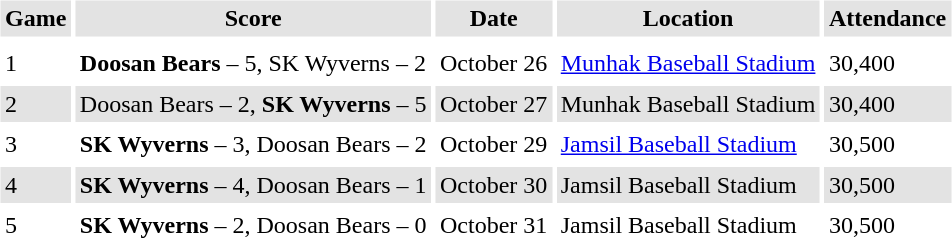<table border="0" cellspacing="3" cellpadding="3">
<tr style="background: #e3e3e3;">
<th>Game</th>
<th>Score</th>
<th>Date</th>
<th>Location</th>
<th>Attendance</th>
</tr>
<tr style="background: #e3e3e3;">
</tr>
<tr>
<td>1</td>
<td><strong>Doosan Bears</strong> – 5, SK Wyverns – 2</td>
<td>October 26</td>
<td><a href='#'>Munhak Baseball Stadium</a></td>
<td>30,400</td>
</tr>
<tr style="background: #e3e3e3;">
<td>2</td>
<td>Doosan Bears – 2, <strong>SK Wyverns</strong> – 5</td>
<td>October 27</td>
<td>Munhak Baseball Stadium</td>
<td>30,400</td>
</tr>
<tr>
<td>3</td>
<td><strong>SK Wyverns</strong> – 3, Doosan Bears – 2</td>
<td>October 29</td>
<td><a href='#'>Jamsil Baseball Stadium</a></td>
<td>30,500</td>
</tr>
<tr style="background: #e3e3e3;">
<td>4</td>
<td><strong>SK Wyverns</strong> – 4, Doosan Bears – 1</td>
<td>October 30</td>
<td>Jamsil Baseball Stadium</td>
<td>30,500</td>
</tr>
<tr>
<td>5</td>
<td><strong>SK Wyverns</strong> – 2, Doosan Bears – 0</td>
<td>October 31</td>
<td>Jamsil Baseball Stadium</td>
<td>30,500</td>
</tr>
</table>
